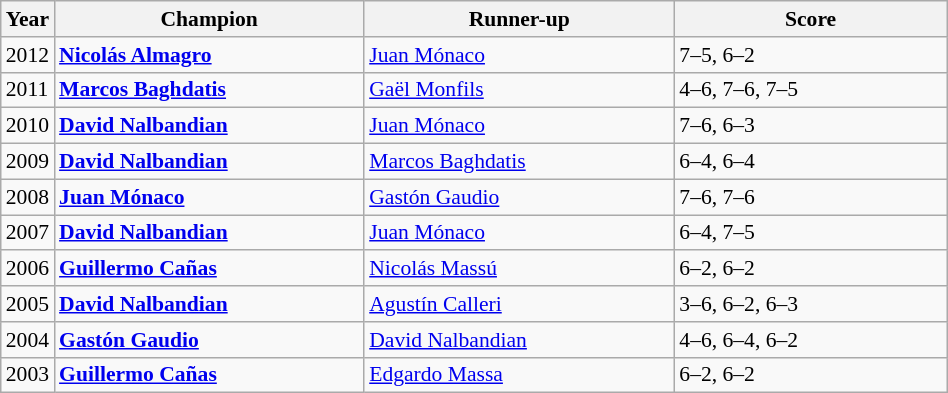<table class="wikitable" style="font-size:90%">
<tr>
<th>Year</th>
<th width="200">Champion</th>
<th width="200">Runner-up</th>
<th width="175">Score</th>
</tr>
<tr>
<td>2012</td>
<td> <strong><a href='#'>Nicolás Almagro</a></strong></td>
<td> <a href='#'>Juan Mónaco</a></td>
<td>7–5, 6–2</td>
</tr>
<tr>
<td>2011</td>
<td> <strong><a href='#'>Marcos Baghdatis</a></strong></td>
<td> <a href='#'>Gaël Monfils</a></td>
<td>4–6, 7–6, 7–5</td>
</tr>
<tr>
<td>2010</td>
<td> <strong><a href='#'>David Nalbandian</a></strong></td>
<td> <a href='#'>Juan Mónaco</a></td>
<td>7–6, 6–3</td>
</tr>
<tr>
<td>2009</td>
<td> <strong><a href='#'>David Nalbandian</a></strong></td>
<td> <a href='#'>Marcos Baghdatis</a></td>
<td>6–4, 6–4</td>
</tr>
<tr>
<td>2008</td>
<td> <strong><a href='#'>Juan Mónaco</a></strong></td>
<td> <a href='#'>Gastón Gaudio</a></td>
<td>7–6, 7–6</td>
</tr>
<tr>
<td>2007</td>
<td> <strong><a href='#'>David Nalbandian</a></strong></td>
<td> <a href='#'>Juan Mónaco</a></td>
<td>6–4, 7–5</td>
</tr>
<tr>
<td>2006</td>
<td> <strong><a href='#'>Guillermo Cañas</a></strong></td>
<td> <a href='#'>Nicolás Massú</a></td>
<td>6–2, 6–2</td>
</tr>
<tr>
<td>2005</td>
<td> <strong><a href='#'>David Nalbandian</a></strong></td>
<td> <a href='#'>Agustín Calleri</a></td>
<td>3–6, 6–2, 6–3</td>
</tr>
<tr>
<td>2004</td>
<td> <strong><a href='#'>Gastón Gaudio</a></strong></td>
<td> <a href='#'>David Nalbandian</a></td>
<td>4–6, 6–4, 6–2</td>
</tr>
<tr>
<td>2003</td>
<td> <strong><a href='#'>Guillermo Cañas</a></strong></td>
<td> <a href='#'>Edgardo Massa</a></td>
<td>6–2, 6–2</td>
</tr>
</table>
